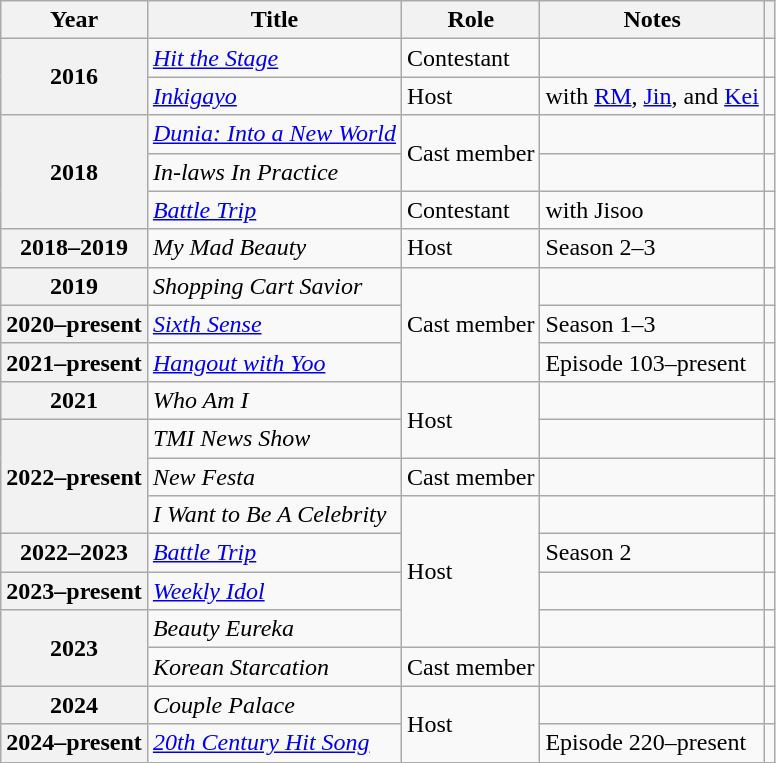<table class="wikitable plainrowheaders sortable">
<tr>
<th scope="col">Year</th>
<th scope="col">Title</th>
<th scope="col">Role</th>
<th scope="col">Notes</th>
<th scope="col" class="unsortable"></th>
</tr>
<tr>
<th scope="row" rowspan="2">2016</th>
<td><em><a href='#'>Hit the Stage</a></em></td>
<td>Contestant</td>
<td></td>
<td style="text-align:center"></td>
</tr>
<tr>
<td><em><a href='#'>Inkigayo</a></em></td>
<td>Host</td>
<td>with <a href='#'>RM</a>, <a href='#'>Jin</a>, and <a href='#'>Kei</a></td>
<td style="text-align:center"></td>
</tr>
<tr>
<th scope="row" rowspan="3">2018</th>
<td><em><a href='#'>Dunia: Into a New World</a></em></td>
<td rowspan="2">Cast member</td>
<td></td>
<td style="text-align:center"></td>
</tr>
<tr>
<td><em>In-laws In Practice</em></td>
<td></td>
<td style="text-align:center"></td>
</tr>
<tr>
<td><em><a href='#'>Battle Trip</a></em></td>
<td>Contestant</td>
<td>with Jisoo</td>
<td style="text-align:center"></td>
</tr>
<tr>
<th scope="row">2018–2019</th>
<td><em>My Mad Beauty</em></td>
<td>Host</td>
<td>Season 2–3</td>
<td style="text-align:center"></td>
</tr>
<tr>
<th scope="row">2019</th>
<td><em>Shopping Cart Savior</em></td>
<td rowspan="3">Cast member</td>
<td></td>
<td style="text-align:center"></td>
</tr>
<tr>
<th scope="row">2020–present</th>
<td><em><a href='#'>Sixth Sense</a></em></td>
<td>Season 1–3</td>
<td style="text-align:center"></td>
</tr>
<tr>
<th scope="row">2021–present</th>
<td><em><a href='#'>Hangout with Yoo</a></em></td>
<td>Episode 103–present</td>
<td style="text-align:center"></td>
</tr>
<tr>
<th scope="row">2021</th>
<td><em>Who Am I </em></td>
<td rowspan="2">Host</td>
<td></td>
<td style="text-align:center"></td>
</tr>
<tr>
<th scope="row" rowspan="3">2022–present</th>
<td><em>TMI News Show</em></td>
<td></td>
<td style="text-align:center"></td>
</tr>
<tr>
<td><em>New Festa</em></td>
<td>Cast member</td>
<td></td>
<td style="text-align:center"></td>
</tr>
<tr>
<td><em>I Want to Be A Celebrity</em></td>
<td rowspan="4">Host</td>
<td></td>
<td style="text-align:center"></td>
</tr>
<tr>
<th scope="row">2022–2023</th>
<td><em><a href='#'>Battle Trip</a></em></td>
<td>Season 2</td>
<td style="text-align:center"></td>
</tr>
<tr>
<th scope="row">2023–present</th>
<td><em><a href='#'>Weekly Idol</a></em></td>
<td></td>
<td style="text-align:center"></td>
</tr>
<tr>
<th scope="row" rowspan="2">2023</th>
<td><em>Beauty Eureka</em></td>
<td></td>
<td style="text-align:center"></td>
</tr>
<tr>
<td><em>Korean Starcation</em></td>
<td>Cast member</td>
<td></td>
<td style="text-align:center"></td>
</tr>
<tr>
<th scope="row">2024</th>
<td><em>Couple Palace</em></td>
<td rowspan="2">Host</td>
<td></td>
<td style="text-align:center"></td>
</tr>
<tr>
<th scope="row">2024–present</th>
<td><em><a href='#'>20th Century Hit Song</a></em></td>
<td>Episode 220–present</td>
<td style="text-align:center"></td>
</tr>
</table>
